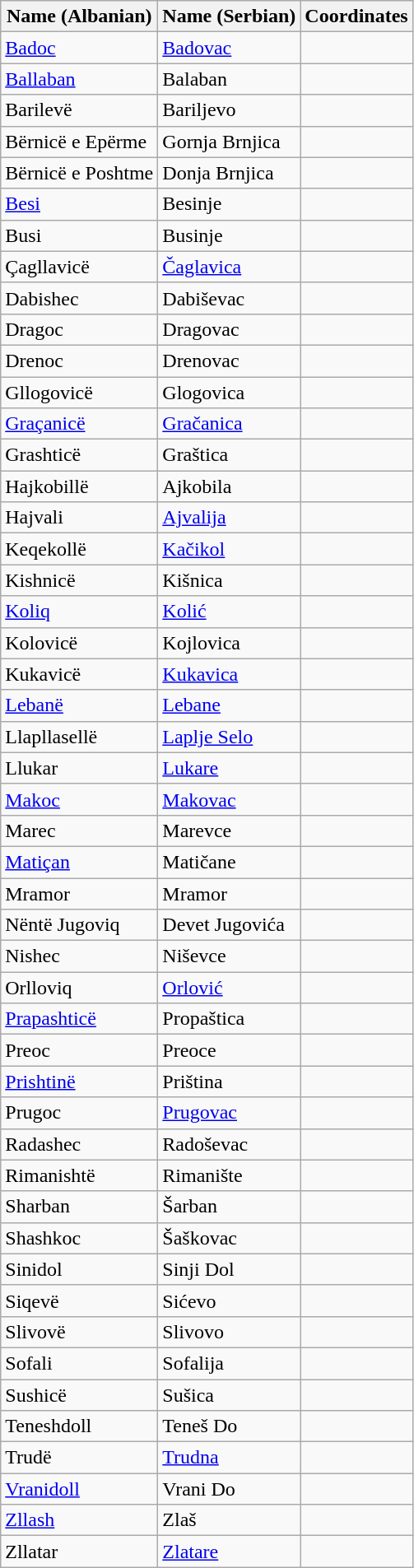<table class="wikitable sortable">
<tr>
<th>Name (Albanian)</th>
<th>Name (Serbian)</th>
<th>Coordinates</th>
</tr>
<tr>
<td><a href='#'>Badoc</a></td>
<td><a href='#'>Badovac</a></td>
<td></td>
</tr>
<tr>
<td><a href='#'>Ballaban</a></td>
<td>Balaban</td>
<td></td>
</tr>
<tr>
<td>Barilevë</td>
<td>Bariljevo</td>
<td></td>
</tr>
<tr>
<td>Bërnicë e Epërme</td>
<td>Gornja Brnjica</td>
<td></td>
</tr>
<tr>
<td>Bërnicë e Poshtme</td>
<td>Donja Brnjica</td>
<td></td>
</tr>
<tr>
<td><a href='#'>Besi</a></td>
<td>Besinje</td>
<td></td>
</tr>
<tr>
<td>Busi</td>
<td>Businje</td>
<td></td>
</tr>
<tr>
<td>Çagllavicë</td>
<td><a href='#'>Čaglavica</a></td>
<td></td>
</tr>
<tr>
<td>Dabishec</td>
<td>Dabiševac</td>
<td></td>
</tr>
<tr>
<td>Dragoc</td>
<td>Dragovac</td>
<td></td>
</tr>
<tr>
<td>Drenoc</td>
<td>Drenovac</td>
<td></td>
</tr>
<tr>
<td>Gllogovicë</td>
<td>Glogovica</td>
<td></td>
</tr>
<tr>
<td><a href='#'>Graçanicë</a></td>
<td><a href='#'>Gračanica</a></td>
<td></td>
</tr>
<tr>
<td>Grashticë</td>
<td>Graštica</td>
<td></td>
</tr>
<tr>
<td>Hajkobillë</td>
<td>Ajkobila</td>
<td></td>
</tr>
<tr>
<td>Hajvali</td>
<td><a href='#'>Ajvalija</a></td>
<td></td>
</tr>
<tr>
<td>Keqekollë</td>
<td><a href='#'>Kačikol</a></td>
<td></td>
</tr>
<tr>
<td>Kishnicë</td>
<td>Kišnica</td>
<td></td>
</tr>
<tr>
<td><a href='#'>Koliq</a></td>
<td><a href='#'>Kolić</a></td>
<td></td>
</tr>
<tr>
<td>Kolovicë</td>
<td>Kojlovica</td>
<td></td>
</tr>
<tr>
<td>Kukavicë</td>
<td><a href='#'>Kukavica</a></td>
<td></td>
</tr>
<tr>
<td><a href='#'>Lebanë</a></td>
<td><a href='#'>Lebane</a></td>
<td></td>
</tr>
<tr>
<td>Llapllasellë</td>
<td><a href='#'>Laplje Selo</a></td>
<td></td>
</tr>
<tr>
<td>Llukar</td>
<td><a href='#'>Lukare</a></td>
<td></td>
</tr>
<tr>
<td><a href='#'>Makoc</a></td>
<td><a href='#'>Makovac</a></td>
<td></td>
</tr>
<tr>
<td>Marec</td>
<td>Marevce</td>
<td></td>
</tr>
<tr>
<td><a href='#'>Matiçan</a></td>
<td>Matičane</td>
<td></td>
</tr>
<tr>
<td>Mramor</td>
<td>Mramor</td>
<td></td>
</tr>
<tr>
<td>Nëntë Jugoviq</td>
<td>Devet Jugovića</td>
<td></td>
</tr>
<tr>
<td>Nishec</td>
<td>Niševce</td>
<td></td>
</tr>
<tr>
<td>Orlloviq</td>
<td><a href='#'>Orlović</a></td>
<td></td>
</tr>
<tr>
<td><a href='#'>Prapashticë</a></td>
<td>Propaštica</td>
<td></td>
</tr>
<tr>
<td>Preoc</td>
<td>Preoce</td>
<td></td>
</tr>
<tr>
<td><a href='#'>Prishtinë</a></td>
<td>Priština</td>
<td></td>
</tr>
<tr>
<td>Prugoc</td>
<td><a href='#'>Prugovac</a></td>
<td></td>
</tr>
<tr>
<td>Radashec</td>
<td>Radoševac</td>
<td></td>
</tr>
<tr>
<td>Rimanishtë</td>
<td>Rimanište</td>
<td></td>
</tr>
<tr>
<td>Sharban</td>
<td>Šarban</td>
<td></td>
</tr>
<tr>
<td>Shashkoc</td>
<td>Šaškovac</td>
<td></td>
</tr>
<tr>
<td>Sinidol</td>
<td>Sinji Dol</td>
<td></td>
</tr>
<tr>
<td>Siqevë</td>
<td>Sićevo</td>
<td></td>
</tr>
<tr>
<td>Slivovë</td>
<td>Slivovo</td>
<td></td>
</tr>
<tr>
<td>Sofali</td>
<td>Sofalija</td>
<td></td>
</tr>
<tr>
<td>Sushicë</td>
<td>Sušica</td>
<td></td>
</tr>
<tr>
<td>Teneshdoll</td>
<td>Teneš Do</td>
<td></td>
</tr>
<tr>
<td>Trudë</td>
<td><a href='#'>Trudna</a></td>
<td></td>
</tr>
<tr>
<td><a href='#'>Vranidoll</a></td>
<td>Vrani Do</td>
<td></td>
</tr>
<tr>
<td><a href='#'>Zllash</a></td>
<td>Zlaš</td>
<td></td>
</tr>
<tr>
<td>Zllatar</td>
<td><a href='#'>Zlatare</a></td>
<td></td>
</tr>
</table>
